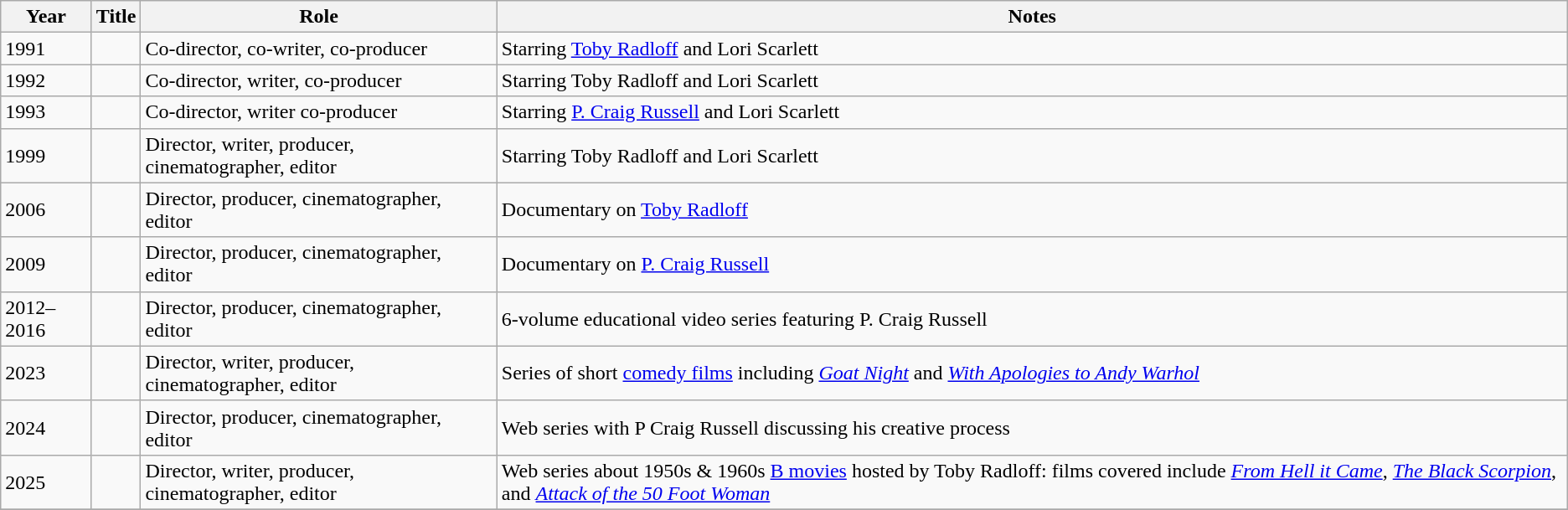<table class="wikitable sortable">
<tr>
<th>Year</th>
<th>Title</th>
<th>Role</th>
<th>Notes</th>
</tr>
<tr>
<td>1991</td>
<td><em></em></td>
<td>Co-director, co-writer, co-producer</td>
<td>Starring <a href='#'>Toby Radloff</a> and Lori Scarlett</td>
</tr>
<tr>
<td>1992</td>
<td><em></em></td>
<td>Co-director, writer, co-producer</td>
<td>Starring Toby Radloff and Lori Scarlett</td>
</tr>
<tr>
<td>1993</td>
<td><em></em></td>
<td>Co-director, writer co-producer</td>
<td>Starring <a href='#'>P. Craig Russell</a> and Lori Scarlett</td>
</tr>
<tr>
<td>1999</td>
<td><em></em></td>
<td>Director, writer, producer, cinematographer, editor</td>
<td>Starring Toby Radloff and Lori Scarlett</td>
</tr>
<tr>
<td>2006</td>
<td><em></em></td>
<td>Director, producer, cinematographer, editor</td>
<td>Documentary on <a href='#'>Toby Radloff</a></td>
</tr>
<tr>
<td>2009</td>
<td><em></em></td>
<td>Director, producer, cinematographer, editor</td>
<td>Documentary on <a href='#'>P. Craig Russell</a></td>
</tr>
<tr>
<td>2012–2016</td>
<td><em></em></td>
<td>Director, producer, cinematographer, editor</td>
<td>6-volume educational video series featuring P. Craig Russell</td>
</tr>
<tr>
<td>2023</td>
<td><em></em></td>
<td>Director, writer, producer, cinematographer, editor</td>
<td>Series of short <a href='#'>comedy films</a> including <em><a href='#'>Goat Night</a></em> and <em><a href='#'>With Apologies to Andy Warhol</a></em></td>
</tr>
<tr>
<td>2024</td>
<td><em></em></td>
<td>Director, producer, cinematographer, editor</td>
<td>Web series with P Craig Russell discussing his creative process</td>
</tr>
<tr>
<td>2025</td>
<td><em></em></td>
<td>Director, writer, producer, cinematographer, editor</td>
<td>Web series about 1950s & 1960s <a href='#'>B movies</a> hosted by Toby Radloff: films covered include <em><a href='#'>From Hell it Came</a></em>, <em><a href='#'>The Black Scorpion</a></em>, and <em><a href='#'>Attack of the 50 Foot Woman</a></em></td>
</tr>
<tr>
</tr>
</table>
